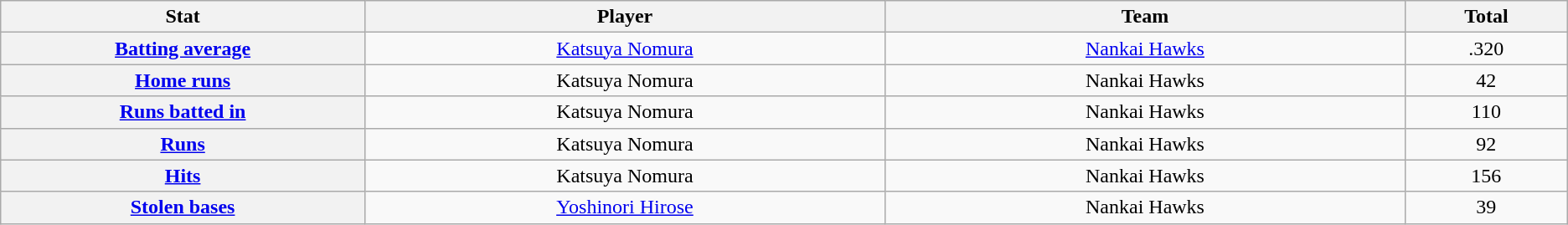<table class="wikitable" style="text-align:center;">
<tr>
<th scope="col" width="7%">Stat</th>
<th scope="col" width="10%">Player</th>
<th scope="col" width="10%">Team</th>
<th scope="col" width="3%">Total</th>
</tr>
<tr>
<th scope="row" style="text-align:center;"><a href='#'>Batting average</a></th>
<td><a href='#'>Katsuya Nomura</a></td>
<td><a href='#'>Nankai Hawks</a></td>
<td>.320</td>
</tr>
<tr>
<th scope="row" style="text-align:center;"><a href='#'>Home runs</a></th>
<td>Katsuya Nomura</td>
<td>Nankai Hawks</td>
<td>42</td>
</tr>
<tr>
<th scope="row" style="text-align:center;"><a href='#'>Runs batted in</a></th>
<td>Katsuya Nomura</td>
<td>Nankai Hawks</td>
<td>110</td>
</tr>
<tr>
<th scope="row" style="text-align:center;"><a href='#'>Runs</a></th>
<td>Katsuya Nomura</td>
<td>Nankai Hawks</td>
<td>92</td>
</tr>
<tr>
<th scope="row" style="text-align:center;"><a href='#'>Hits</a></th>
<td>Katsuya Nomura</td>
<td>Nankai Hawks</td>
<td>156</td>
</tr>
<tr>
<th scope="row" style="text-align:center;"><a href='#'>Stolen bases</a></th>
<td><a href='#'>Yoshinori Hirose</a></td>
<td>Nankai Hawks</td>
<td>39</td>
</tr>
</table>
